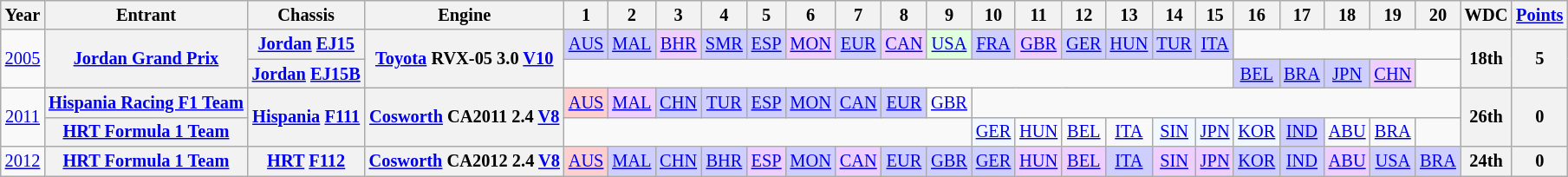<table class="wikitable" style="text-align:center; font-size:85%">
<tr>
<th>Year</th>
<th>Entrant</th>
<th>Chassis</th>
<th>Engine</th>
<th>1</th>
<th>2</th>
<th>3</th>
<th>4</th>
<th>5</th>
<th>6</th>
<th>7</th>
<th>8</th>
<th>9</th>
<th>10</th>
<th>11</th>
<th>12</th>
<th>13</th>
<th>14</th>
<th>15</th>
<th>16</th>
<th>17</th>
<th>18</th>
<th>19</th>
<th>20</th>
<th>WDC</th>
<th><a href='#'>Points</a></th>
</tr>
<tr>
<td rowspan=2><a href='#'>2005</a></td>
<th rowspan=2 nowrap><a href='#'>Jordan Grand Prix</a></th>
<th nowrap><a href='#'>Jordan</a> <a href='#'>EJ15</a></th>
<th rowspan=2 nowrap><a href='#'>Toyota</a> RVX-05 3.0 <a href='#'>V10</a></th>
<td style="background:#CFCFFF;"><a href='#'>AUS</a><br></td>
<td style="background:#CFCFFF;"><a href='#'>MAL</a><br></td>
<td style="background:#EFCFFF;"><a href='#'>BHR</a><br></td>
<td style="background:#CFCFFF;"><a href='#'>SMR</a><br></td>
<td style="background:#CFCFFF;"><a href='#'>ESP</a><br></td>
<td style="background:#EFCFFF;"><a href='#'>MON</a><br></td>
<td style="background:#CFCFFF;"><a href='#'>EUR</a><br></td>
<td style="background:#EFCFFF;"><a href='#'>CAN</a><br></td>
<td style="background:#DFFFDF;"><a href='#'>USA</a><br></td>
<td style="background:#CFCFFF;"><a href='#'>FRA</a><br></td>
<td style="background:#EFCFFF;"><a href='#'>GBR</a><br></td>
<td style="background:#CFCFFF;"><a href='#'>GER</a><br></td>
<td style="background:#CFCFFF;"><a href='#'>HUN</a><br></td>
<td style="background:#CFCFFF;"><a href='#'>TUR</a><br></td>
<td style="background:#CFCFFF;"><a href='#'>ITA</a><br></td>
<td colspan=5></td>
<th rowspan=2>18th</th>
<th rowspan=2>5</th>
</tr>
<tr>
<th nowrap><a href='#'>Jordan</a> <a href='#'>EJ15B</a></th>
<td colspan=15></td>
<td style="background:#CFCFFF;"><a href='#'>BEL</a><br></td>
<td style="background:#CFCFFF;"><a href='#'>BRA</a><br></td>
<td style="background:#CFCFFF;"><a href='#'>JPN</a><br></td>
<td style="background:#EFCFFF;"><a href='#'>CHN</a><br></td>
<td></td>
</tr>
<tr>
<td rowspan=2><a href='#'>2011</a></td>
<th nowrap><a href='#'>Hispania Racing F1 Team</a></th>
<th rowspan=2 nowrap><a href='#'>Hispania</a> <a href='#'>F111</a></th>
<th rowspan=2 nowrap><a href='#'>Cosworth</a> CA2011 2.4 <a href='#'>V8</a></th>
<td style="background:#FFCFCF;"><a href='#'>AUS</a><br></td>
<td style="background:#EFCFFF;"><a href='#'>MAL</a><br></td>
<td style="background:#CFCFFF;"><a href='#'>CHN</a><br></td>
<td style="background:#CFCFFF;"><a href='#'>TUR</a><br></td>
<td style="background:#CFCFFF;"><a href='#'>ESP</a><br></td>
<td style="background:#CFCFFF;"><a href='#'>MON</a><br></td>
<td style="background:#CFCFFF;"><a href='#'>CAN</a><br></td>
<td style="background:#CFCFFF;"><a href='#'>EUR</a><br></td>
<td><a href='#'>GBR</a></td>
<td colspan=11></td>
<th rowspan=2>26th</th>
<th rowspan=2>0</th>
</tr>
<tr>
<th nowrap><a href='#'>HRT Formula 1 Team</a></th>
<td colspan=9></td>
<td style="background:#F1F8FF;"><a href='#'>GER</a><br></td>
<td><a href='#'>HUN</a></td>
<td><a href='#'>BEL</a></td>
<td><a href='#'>ITA</a></td>
<td style="background:#F1F8FF;"><a href='#'>SIN</a><br></td>
<td style="background:#F1F8FF;"><a href='#'>JPN</a><br></td>
<td style="background:#F1F8FF;"><a href='#'>KOR</a><br></td>
<td style="background:#CFCFFF;"><a href='#'>IND</a><br></td>
<td><a href='#'>ABU</a></td>
<td><a href='#'>BRA</a></td>
<td></td>
</tr>
<tr>
<td><a href='#'>2012</a></td>
<th nowrap><a href='#'>HRT Formula 1 Team</a></th>
<th nowrap><a href='#'>HRT</a> <a href='#'>F112</a></th>
<th nowrap><a href='#'>Cosworth</a> CA2012 2.4 <a href='#'>V8</a></th>
<td style="background:#FFCFCF;"><a href='#'>AUS</a><br></td>
<td style="background:#CFCFFF;"><a href='#'>MAL</a><br></td>
<td style="background:#CFCFFF;"><a href='#'>CHN</a><br></td>
<td style="background:#CFCFFF;"><a href='#'>BHR</a><br></td>
<td style="background:#EFCFFF;"><a href='#'>ESP</a><br></td>
<td style="background:#CFCFFF;"><a href='#'>MON</a><br></td>
<td style="background:#EFCFFF;"><a href='#'>CAN</a><br></td>
<td style="background:#CFCFFF;"><a href='#'>EUR</a><br></td>
<td style="background:#CFCFFF;"><a href='#'>GBR</a><br></td>
<td style="background:#CFCFFF;"><a href='#'>GER</a><br></td>
<td style="background:#EFCFFF;"><a href='#'>HUN</a><br></td>
<td style="background:#EFCFFF;"><a href='#'>BEL</a><br></td>
<td style="background:#CFCFFF;"><a href='#'>ITA</a><br></td>
<td style="background:#EFCFFF;"><a href='#'>SIN</a><br></td>
<td style="background:#EFCFFF;"><a href='#'>JPN</a><br></td>
<td style="background:#CFCFFF;"><a href='#'>KOR</a><br></td>
<td style="background:#CFCFFF;"><a href='#'>IND</a><br></td>
<td style="background:#EFCFFF;"><a href='#'>ABU</a><br></td>
<td style="background:#CFCFFF;"><a href='#'>USA</a><br></td>
<td style="background:#CFCFFF;"><a href='#'>BRA</a><br></td>
<th>24th</th>
<th>0</th>
</tr>
</table>
